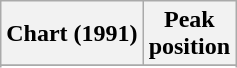<table class="wikitable sortable plainrowheaders" style="text-align:center">
<tr>
<th scope="col">Chart (1991)</th>
<th scope="col">Peak<br> position</th>
</tr>
<tr>
</tr>
<tr>
</tr>
</table>
